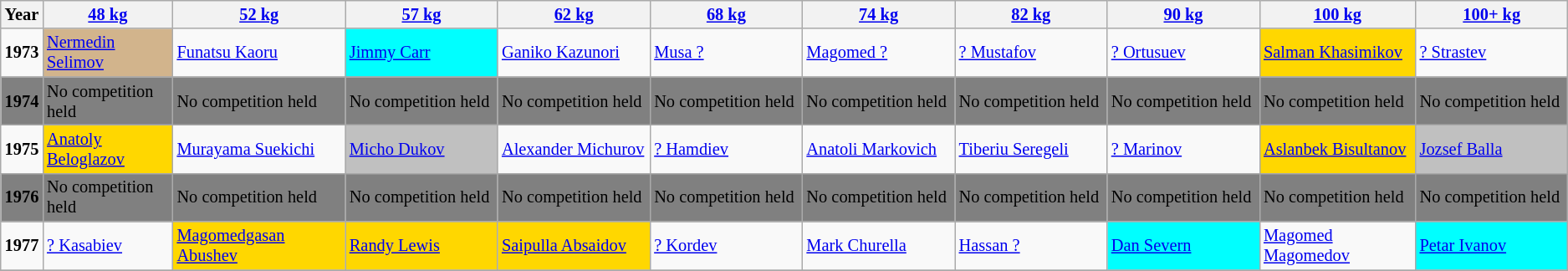<table class="wikitable sortable"  style="font-size: 85%">
<tr>
<th>Year</th>
<th width=200><a href='#'>48 kg</a></th>
<th width=275><a href='#'>52 kg</a></th>
<th width=275><a href='#'>57 kg</a></th>
<th width=275><a href='#'>62 kg</a></th>
<th width=275><a href='#'>68 kg</a></th>
<th width=275><a href='#'>74 kg</a></th>
<th width=275><a href='#'>82 kg</a></th>
<th width=275><a href='#'>90 kg</a></th>
<th width=275><a href='#'>100 kg</a></th>
<th width=275><a href='#'>100+ kg</a></th>
</tr>
<tr>
<td><strong>1973</strong></td>
<td bgcolor=#D2B48C> <a href='#'>Nermedin Selimov</a></td>
<td> <a href='#'>Funatsu Kaoru</a></td>
<td bgcolor="aqua"> <a href='#'> Jimmy Carr</a></td>
<td> <a href='#'>Ganiko Kazunori</a></td>
<td> <a href='#'>Musa ?</a></td>
<td> <a href='#'>Magomed ?</a></td>
<td> <a href='#'>? Mustafov</a></td>
<td> <a href='#'>? Ortusuev</a></td>
<td bgcolor="gold"> <a href='#'>Salman Khasimikov</a></td>
<td> <a href='#'>? Strastev</a></td>
</tr>
<tr>
<td bgcolor="GRAY"><strong>1974</strong></td>
<td bgcolor="GRAY">No competition held</td>
<td bgcolor="GRAY">No competition held</td>
<td bgcolor="GRAY">No competition held</td>
<td bgcolor="GRAY">No competition held</td>
<td bgcolor="GRAY">No competition held</td>
<td bgcolor="GRAY">No competition held</td>
<td bgcolor="GRAY">No competition held</td>
<td bgcolor="GRAY">No competition held</td>
<td bgcolor="GRAY">No competition held</td>
<td bgcolor="GRAY">No competition held</td>
</tr>
<tr>
<td><strong>1975</strong></td>
<td bgcolor="gold"> <a href='#'>Anatoly Beloglazov</a></td>
<td> <a href='#'>Murayama Suekichi</a></td>
<td bgcolor="Silver"> <a href='#'>Micho Dukov</a></td>
<td> <a href='#'>Alexander Michurov</a></td>
<td> <a href='#'>? Hamdiev</a></td>
<td> <a href='#'>Anatoli Markovich</a></td>
<td> <a href='#'>Tiberiu Seregeli</a></td>
<td> <a href='#'>? Marinov</a></td>
<td bgcolor="gold"> <a href='#'>Aslanbek Bisultanov</a></td>
<td bgcolor="Silver"> <a href='#'>Jozsef Balla</a></td>
</tr>
<tr>
<td bgcolor="GRAY"><strong>1976</strong></td>
<td bgcolor="GRAY">No competition held</td>
<td bgcolor="GRAY">No competition held</td>
<td bgcolor="GRAY">No competition held</td>
<td bgcolor="GRAY">No competition held</td>
<td bgcolor="GRAY">No competition held</td>
<td bgcolor="GRAY">No competition held</td>
<td bgcolor="GRAY">No competition held</td>
<td bgcolor="GRAY">No competition held</td>
<td bgcolor="GRAY">No competition held</td>
<td bgcolor="GRAY">No competition held</td>
</tr>
<tr>
<td><strong>1977</strong></td>
<td> <a href='#'>? Kasabiev</a></td>
<td bgcolor="gold"> <a href='#'>Magomedgasan Abushev</a></td>
<td bgcolor="gold"> <a href='#'>Randy Lewis</a></td>
<td bgcolor="gold"> <a href='#'>Saipulla Absaidov</a></td>
<td> <a href='#'>? Kordev</a></td>
<td> <a href='#'>Mark Churella</a></td>
<td> <a href='#'>Hassan ?</a></td>
<td bgcolor="aqua"> <a href='#'>Dan Severn</a></td>
<td> <a href='#'>Magomed Magomedov</a></td>
<td bgcolor="aqua"> <a href='#'>Petar Ivanov</a></td>
</tr>
<tr>
</tr>
</table>
